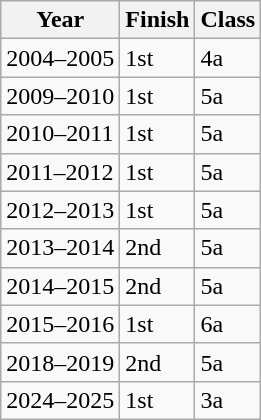<table class="wikitable">
<tr>
<th>Year</th>
<th>Finish</th>
<th>Class</th>
</tr>
<tr>
<td>2004–2005</td>
<td>1st</td>
<td>4a</td>
</tr>
<tr>
<td>2009–2010</td>
<td>1st</td>
<td>5a</td>
</tr>
<tr>
<td>2010–2011</td>
<td>1st</td>
<td>5a</td>
</tr>
<tr>
<td>2011–2012</td>
<td>1st</td>
<td>5a</td>
</tr>
<tr>
<td>2012–2013</td>
<td>1st</td>
<td>5a</td>
</tr>
<tr>
<td>2013–2014</td>
<td>2nd</td>
<td>5a</td>
</tr>
<tr>
<td>2014–2015</td>
<td>2nd</td>
<td>5a</td>
</tr>
<tr>
<td>2015–2016</td>
<td>1st</td>
<td>6a</td>
</tr>
<tr>
<td>2018–2019</td>
<td>2nd</td>
<td>5a</td>
</tr>
<tr>
<td>2024–2025</td>
<td>1st</td>
<td>3a</td>
</tr>
</table>
